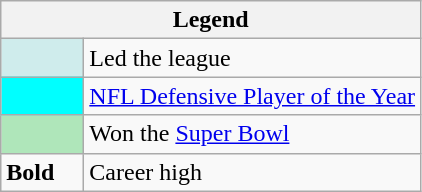<table class="wikitable">
<tr>
<th colspan="2">Legend</th>
</tr>
<tr>
<td style="background:#cfecec; width:3em;"></td>
<td>Led the league</td>
</tr>
<tr>
<td style="background:#00ffff; width:3em;"></td>
<td><a href='#'>NFL Defensive Player of the Year</a></td>
</tr>
<tr>
<td style="background:#afe6ba; width:3em;"></td>
<td>Won the <a href='#'>Super Bowl</a></td>
</tr>
<tr>
<td><strong>Bold</strong></td>
<td>Career high</td>
</tr>
</table>
